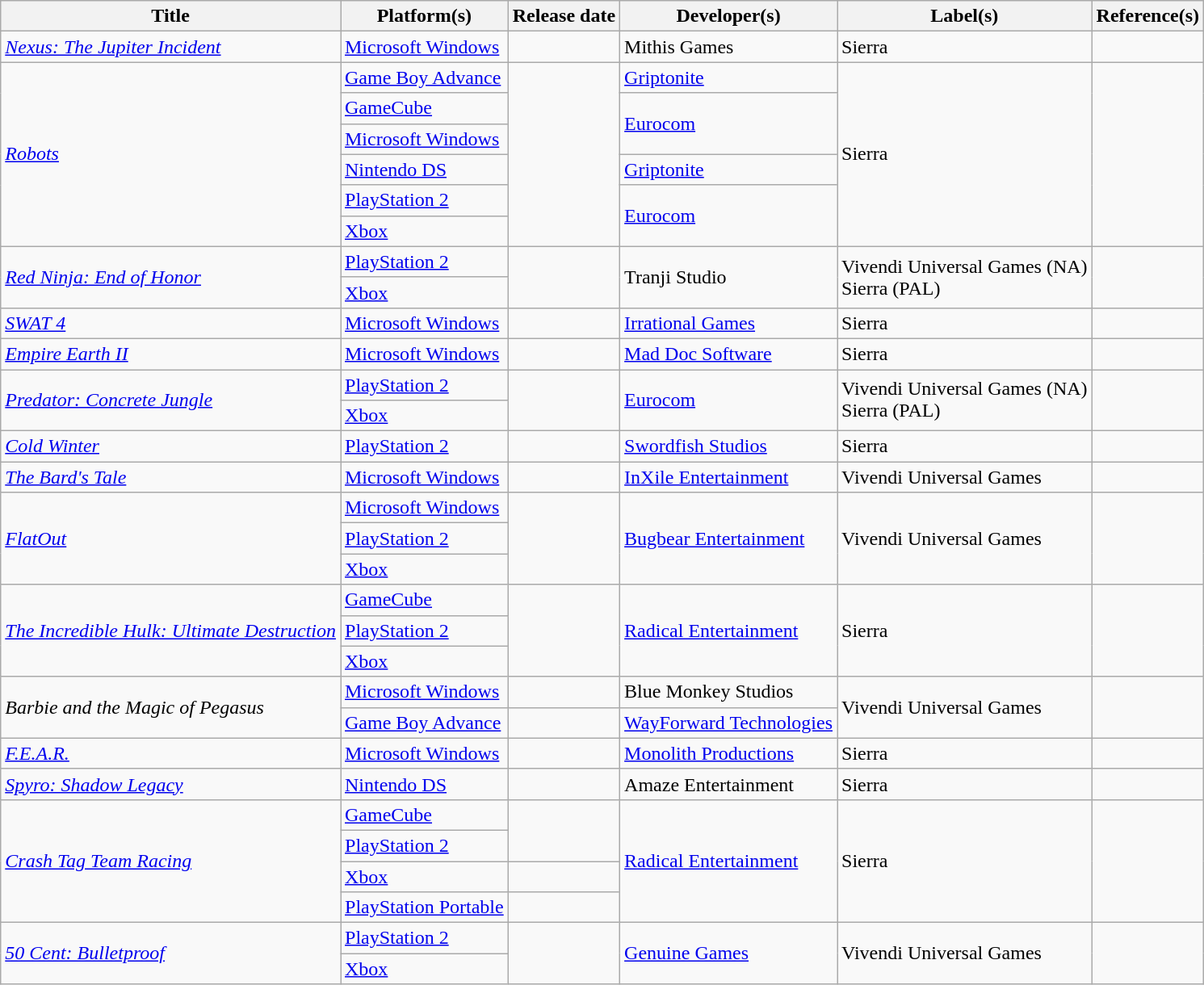<table class="wikitable sortable">
<tr>
<th>Title</th>
<th>Platform(s)</th>
<th>Release date</th>
<th>Developer(s)</th>
<th>Label(s)</th>
<th>Reference(s)</th>
</tr>
<tr>
<td><em><a href='#'>Nexus: The Jupiter Incident</a></em></td>
<td><a href='#'>Microsoft Windows</a></td>
<td></td>
<td>Mithis Games</td>
<td>Sierra</td>
<td></td>
</tr>
<tr>
<td rowspan="6"><a href='#'><em>Robots</em></a></td>
<td><a href='#'>Game Boy Advance</a></td>
<td rowspan="6"></td>
<td><a href='#'>Griptonite</a></td>
<td rowspan="6">Sierra</td>
<td rowspan="6"></td>
</tr>
<tr>
<td><a href='#'>GameCube</a></td>
<td rowspan="2"><a href='#'>Eurocom</a></td>
</tr>
<tr>
<td><a href='#'>Microsoft Windows</a></td>
</tr>
<tr>
<td><a href='#'>Nintendo DS</a></td>
<td><a href='#'>Griptonite</a></td>
</tr>
<tr>
<td><a href='#'>PlayStation 2</a></td>
<td rowspan="2"><a href='#'>Eurocom</a></td>
</tr>
<tr>
<td><a href='#'>Xbox</a></td>
</tr>
<tr>
<td rowspan="2"><em><a href='#'>Red Ninja: End of Honor</a></em></td>
<td><a href='#'>PlayStation 2</a></td>
<td rowspan="2"></td>
<td rowspan="2">Tranji Studio</td>
<td rowspan="2">Vivendi Universal Games (NA)<br>Sierra (PAL)</td>
<td rowspan="2"></td>
</tr>
<tr>
<td><a href='#'>Xbox</a></td>
</tr>
<tr>
<td><em><a href='#'>SWAT 4</a></em></td>
<td><a href='#'>Microsoft Windows</a></td>
<td></td>
<td><a href='#'>Irrational Games</a></td>
<td>Sierra</td>
<td></td>
</tr>
<tr>
<td><em><a href='#'>Empire Earth II</a></em></td>
<td><a href='#'>Microsoft Windows</a></td>
<td></td>
<td><a href='#'>Mad Doc Software</a></td>
<td>Sierra</td>
<td></td>
</tr>
<tr>
<td rowspan="2"><em><a href='#'>Predator: Concrete Jungle</a></em></td>
<td><a href='#'>PlayStation 2</a></td>
<td rowspan="2"></td>
<td rowspan="2"><a href='#'>Eurocom</a></td>
<td rowspan="2">Vivendi Universal Games (NA)<br>Sierra (PAL)</td>
<td rowspan="2"></td>
</tr>
<tr>
<td><a href='#'>Xbox</a></td>
</tr>
<tr>
<td><em><a href='#'>Cold Winter</a></em></td>
<td><a href='#'>PlayStation 2</a></td>
<td></td>
<td><a href='#'>Swordfish Studios</a></td>
<td>Sierra</td>
<td></td>
</tr>
<tr>
<td><a href='#'><em>The Bard's Tale</em></a></td>
<td><a href='#'>Microsoft Windows</a></td>
<td></td>
<td><a href='#'>InXile Entertainment</a></td>
<td>Vivendi Universal Games</td>
<td></td>
</tr>
<tr>
<td rowspan="3"><a href='#'><em>FlatOut</em></a></td>
<td><a href='#'>Microsoft Windows</a></td>
<td rowspan="3"></td>
<td rowspan="3"><a href='#'>Bugbear Entertainment</a></td>
<td rowspan="3">Vivendi Universal Games</td>
<td rowspan="3"></td>
</tr>
<tr>
<td><a href='#'>PlayStation 2</a></td>
</tr>
<tr>
<td><a href='#'>Xbox</a></td>
</tr>
<tr>
<td rowspan="3"><em><a href='#'>The Incredible Hulk: Ultimate Destruction</a></em></td>
<td><a href='#'>GameCube</a></td>
<td rowspan="3"></td>
<td rowspan="3"><a href='#'>Radical Entertainment</a></td>
<td rowspan="3">Sierra</td>
<td rowspan="3"></td>
</tr>
<tr>
<td><a href='#'>PlayStation 2</a></td>
</tr>
<tr>
<td><a href='#'>Xbox</a></td>
</tr>
<tr>
<td rowspan="2"><em>Barbie and the Magic of Pegasus</em></td>
<td><a href='#'>Microsoft Windows</a></td>
<td></td>
<td>Blue Monkey Studios</td>
<td rowspan="2">Vivendi Universal Games</td>
<td rowspan="2"></td>
</tr>
<tr>
<td><a href='#'>Game Boy Advance</a></td>
<td></td>
<td><a href='#'>WayForward Technologies</a></td>
</tr>
<tr>
<td><a href='#'><em>F.E.A.R.</em></a></td>
<td><a href='#'>Microsoft Windows</a></td>
<td></td>
<td><a href='#'>Monolith Productions</a></td>
<td>Sierra</td>
<td></td>
</tr>
<tr>
<td><em><a href='#'>Spyro: Shadow Legacy</a></em></td>
<td><a href='#'>Nintendo DS</a></td>
<td></td>
<td>Amaze Entertainment</td>
<td>Sierra</td>
<td></td>
</tr>
<tr>
<td rowspan="4"><em><a href='#'>Crash Tag Team Racing</a></em></td>
<td><a href='#'>GameCube</a></td>
<td rowspan="2"></td>
<td rowspan="4"><a href='#'>Radical Entertainment</a></td>
<td rowspan="4">Sierra</td>
<td rowspan="4"></td>
</tr>
<tr>
<td><a href='#'>PlayStation 2</a></td>
</tr>
<tr>
<td><a href='#'>Xbox</a></td>
<td></td>
</tr>
<tr>
<td><a href='#'>PlayStation Portable</a></td>
<td></td>
</tr>
<tr>
<td rowspan="2"><em><a href='#'>50 Cent: Bulletproof</a></em></td>
<td><a href='#'>PlayStation 2</a></td>
<td rowspan="2"></td>
<td rowspan="2"><a href='#'>Genuine Games</a></td>
<td rowspan="2">Vivendi Universal Games</td>
<td rowspan="2"></td>
</tr>
<tr>
<td><a href='#'>Xbox</a></td>
</tr>
</table>
